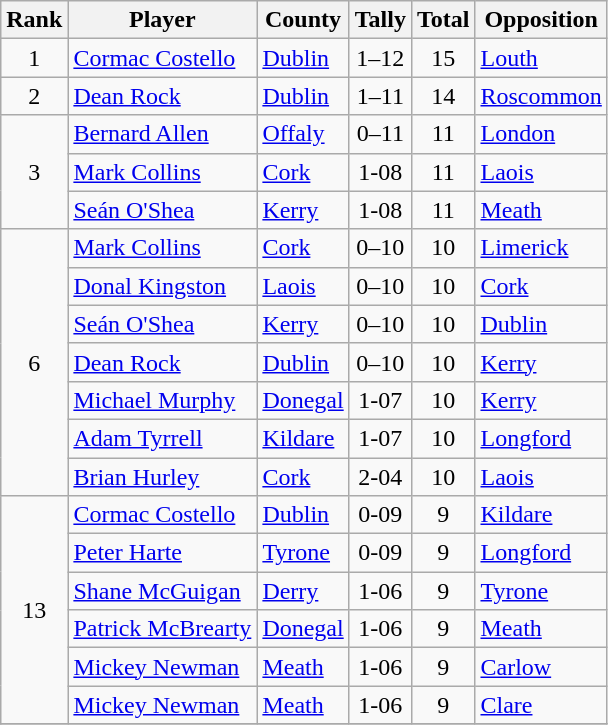<table class="wikitable sortable">
<tr>
<th>Rank</th>
<th>Player</th>
<th>County</th>
<th class="unsortable">Tally</th>
<th>Total</th>
<th>Opposition</th>
</tr>
<tr>
<td rowspan=1 align=center>1</td>
<td><a href='#'>Cormac Costello</a></td>
<td> <a href='#'>Dublin</a></td>
<td align=center>1–12</td>
<td align=center>15</td>
<td> <a href='#'>Louth</a></td>
</tr>
<tr>
<td rowspan=1 align=center>2</td>
<td><a href='#'>Dean Rock</a></td>
<td> <a href='#'>Dublin</a></td>
<td align=center>1–11</td>
<td align=center>14</td>
<td> <a href='#'>Roscommon</a></td>
</tr>
<tr>
<td rowspan=3 align=center>3</td>
<td><a href='#'>Bernard Allen</a></td>
<td> <a href='#'>Offaly</a></td>
<td align=center>0–11</td>
<td align=center>11</td>
<td> <a href='#'>London</a></td>
</tr>
<tr>
<td><a href='#'>Mark Collins</a></td>
<td> <a href='#'>Cork</a></td>
<td align=center>1-08</td>
<td align=center>11</td>
<td> <a href='#'>Laois</a></td>
</tr>
<tr>
<td><a href='#'>Seán O'Shea</a></td>
<td> <a href='#'>Kerry</a></td>
<td align=center>1-08</td>
<td align=center>11</td>
<td> <a href='#'>Meath</a></td>
</tr>
<tr>
<td rowspan=7 align=center>6</td>
<td><a href='#'>Mark Collins</a></td>
<td> <a href='#'>Cork</a></td>
<td align=center>0–10</td>
<td align=center>10</td>
<td> <a href='#'>Limerick</a></td>
</tr>
<tr>
<td><a href='#'>Donal Kingston</a></td>
<td> <a href='#'>Laois</a></td>
<td align=center>0–10</td>
<td align=center>10</td>
<td> <a href='#'>Cork</a></td>
</tr>
<tr>
<td><a href='#'>Seán O'Shea</a></td>
<td> <a href='#'>Kerry</a></td>
<td align=center>0–10</td>
<td align=center>10</td>
<td> <a href='#'>Dublin</a></td>
</tr>
<tr>
<td><a href='#'>Dean Rock</a></td>
<td> <a href='#'>Dublin</a></td>
<td align=center>0–10</td>
<td align=center>10</td>
<td> <a href='#'>Kerry</a></td>
</tr>
<tr>
<td><a href='#'>Michael Murphy</a></td>
<td> <a href='#'>Donegal</a></td>
<td align=center>1-07</td>
<td align=center>10</td>
<td> <a href='#'>Kerry</a></td>
</tr>
<tr>
<td><a href='#'>Adam Tyrrell</a></td>
<td> <a href='#'>Kildare</a></td>
<td align=center>1-07</td>
<td align=center>10</td>
<td> <a href='#'>Longford</a></td>
</tr>
<tr>
<td><a href='#'>Brian Hurley</a></td>
<td> <a href='#'>Cork</a></td>
<td align=center>2-04</td>
<td align=center>10</td>
<td> <a href='#'>Laois</a></td>
</tr>
<tr>
<td rowspan=6 align=center>13</td>
<td><a href='#'>Cormac Costello</a></td>
<td> <a href='#'>Dublin</a></td>
<td align=center>0-09</td>
<td align=center>9</td>
<td> <a href='#'>Kildare</a></td>
</tr>
<tr>
<td><a href='#'>Peter Harte</a></td>
<td> <a href='#'>Tyrone</a></td>
<td align=center>0-09</td>
<td align=center>9</td>
<td> <a href='#'>Longford</a></td>
</tr>
<tr>
<td><a href='#'>Shane McGuigan</a></td>
<td> <a href='#'>Derry</a></td>
<td align=center>1-06</td>
<td align=center>9</td>
<td> <a href='#'>Tyrone</a></td>
</tr>
<tr>
<td><a href='#'>Patrick McBrearty</a></td>
<td> <a href='#'>Donegal</a></td>
<td align=center>1-06</td>
<td align=center>9</td>
<td> <a href='#'>Meath</a></td>
</tr>
<tr>
<td><a href='#'>Mickey Newman</a></td>
<td> <a href='#'>Meath</a></td>
<td align=center>1-06</td>
<td align=center>9</td>
<td> <a href='#'>Carlow</a></td>
</tr>
<tr>
<td><a href='#'>Mickey Newman</a></td>
<td> <a href='#'>Meath</a></td>
<td align=center>1-06</td>
<td align=center>9</td>
<td> <a href='#'>Clare</a></td>
</tr>
<tr>
</tr>
</table>
